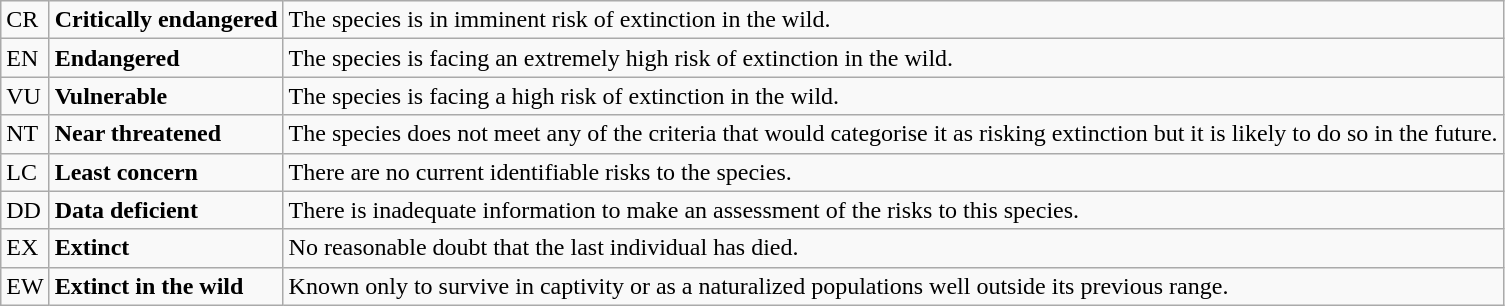<table class="wikitable" style="text-align:left">
<tr>
<td>CR</td>
<td><strong>Critically endangered</strong></td>
<td>The species is in imminent risk of extinction in the wild.</td>
</tr>
<tr>
<td>EN</td>
<td><strong>Endangered</strong></td>
<td>The species is facing an extremely high risk of extinction in the wild.</td>
</tr>
<tr>
<td>VU</td>
<td><strong>Vulnerable</strong></td>
<td>The species is facing a high risk of extinction in the wild.</td>
</tr>
<tr>
<td>NT</td>
<td><strong>Near threatened</strong></td>
<td>The species does not meet any of the criteria that would categorise it as risking extinction but it is likely to do so in the future.</td>
</tr>
<tr>
<td>LC</td>
<td><strong>Least concern</strong></td>
<td>There are no current identifiable risks to the species.</td>
</tr>
<tr>
<td>DD</td>
<td><strong>Data deficient</strong></td>
<td>There is inadequate information to make an assessment of the risks to this species.</td>
</tr>
<tr>
<td>EX</td>
<td><strong>Extinct</strong></td>
<td>No reasonable doubt that the last individual has died.</td>
</tr>
<tr>
<td>EW</td>
<td><strong>Extinct in the wild</strong></td>
<td>Known only to survive in captivity or as a naturalized populations well outside its previous range.</td>
</tr>
</table>
